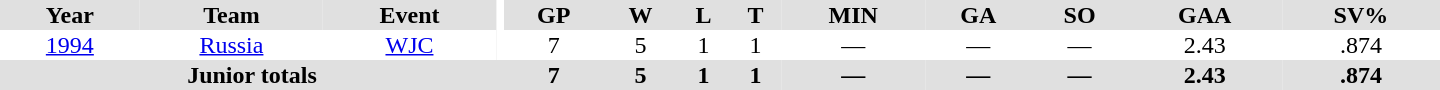<table border="0" cellpadding="1" cellspacing="0" ID="Table3" style="text-align:center; width:60em">
<tr ALIGN="center" bgcolor="#e0e0e0">
<th>Year</th>
<th>Team</th>
<th>Event</th>
<th rowspan="99" bgcolor="#ffffff"></th>
<th>GP</th>
<th>W</th>
<th>L</th>
<th>T</th>
<th>MIN</th>
<th>GA</th>
<th>SO</th>
<th>GAA</th>
<th>SV%</th>
</tr>
<tr>
<td><a href='#'>1994</a></td>
<td><a href='#'>Russia</a></td>
<td><a href='#'>WJC</a></td>
<td>7</td>
<td>5</td>
<td>1</td>
<td>1</td>
<td>—</td>
<td>—</td>
<td>—</td>
<td>2.43</td>
<td>.874</td>
</tr>
<tr bgcolor="#e0e0e0">
<th colspan=4>Junior totals</th>
<th>7</th>
<th>5</th>
<th>1</th>
<th>1</th>
<th>—</th>
<th>—</th>
<th>—</th>
<th>2.43</th>
<th>.874</th>
</tr>
</table>
